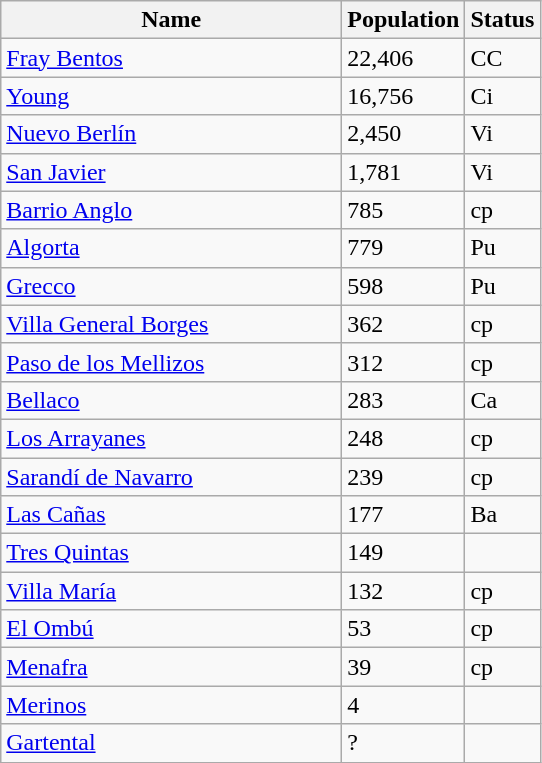<table class="wikitable sortable">
<tr>
<th style="width: 220px;">Name</th>
<th>Population</th>
<th class="unsortable">Status</th>
</tr>
<tr>
<td><a href='#'>Fray Bentos</a></td>
<td>22,406</td>
<td>CC</td>
</tr>
<tr>
<td><a href='#'>Young</a></td>
<td>16,756</td>
<td>Ci</td>
</tr>
<tr>
<td><a href='#'>Nuevo Berlín</a></td>
<td>2,450</td>
<td>Vi</td>
</tr>
<tr>
<td><a href='#'>San Javier</a></td>
<td>1,781</td>
<td>Vi</td>
</tr>
<tr>
<td><a href='#'>Barrio Anglo</a></td>
<td>785</td>
<td>cp</td>
</tr>
<tr>
<td><a href='#'>Algorta</a></td>
<td>779</td>
<td>Pu</td>
</tr>
<tr>
<td><a href='#'>Grecco</a></td>
<td>598</td>
<td>Pu</td>
</tr>
<tr>
<td><a href='#'>Villa General Borges</a></td>
<td>362</td>
<td>cp</td>
</tr>
<tr>
<td><a href='#'>Paso de los Mellizos</a></td>
<td>312</td>
<td>cp</td>
</tr>
<tr>
<td><a href='#'>Bellaco</a></td>
<td>283</td>
<td>Ca</td>
</tr>
<tr>
<td><a href='#'>Los Arrayanes</a></td>
<td>248</td>
<td>cp</td>
</tr>
<tr>
<td><a href='#'>Sarandí de Navarro</a></td>
<td>239</td>
<td>cp</td>
</tr>
<tr>
<td><a href='#'>Las Cañas</a></td>
<td>177</td>
<td>Ba</td>
</tr>
<tr>
<td><a href='#'>Tres Quintas</a></td>
<td>149</td>
<td></td>
</tr>
<tr>
<td><a href='#'>Villa María</a></td>
<td>132</td>
<td>cp</td>
</tr>
<tr>
<td><a href='#'>El Ombú</a></td>
<td>53</td>
<td>cp</td>
</tr>
<tr>
<td><a href='#'>Menafra</a></td>
<td>39</td>
<td>cp</td>
</tr>
<tr>
<td><a href='#'>Merinos</a></td>
<td>4</td>
<td></td>
</tr>
<tr>
<td><a href='#'>Gartental</a></td>
<td>?</td>
<td></td>
</tr>
</table>
